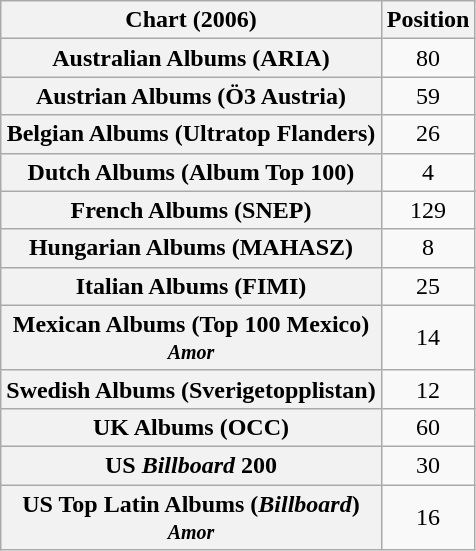<table class="wikitable sortable plainrowheaders" style="text-align:center">
<tr>
<th scope="col">Chart (2006)</th>
<th scope="col">Position</th>
</tr>
<tr>
<th scope="row">Australian Albums (ARIA)</th>
<td>80</td>
</tr>
<tr>
<th scope="row">Austrian Albums (Ö3 Austria)</th>
<td>59</td>
</tr>
<tr>
<th scope="row">Belgian Albums (Ultratop Flanders)</th>
<td>26</td>
</tr>
<tr>
<th scope="row">Dutch Albums (Album Top 100)</th>
<td>4</td>
</tr>
<tr>
<th scope="row">French Albums (SNEP)</th>
<td>129</td>
</tr>
<tr>
<th scope="row">Hungarian Albums (MAHASZ)</th>
<td>8</td>
</tr>
<tr>
<th scope="row">Italian Albums (FIMI)</th>
<td>25</td>
</tr>
<tr>
<th scope="row">Mexican Albums (Top 100 Mexico)<br><small><em>Amor</em></small></th>
<td>14</td>
</tr>
<tr>
<th scope="row">Swedish Albums (Sverigetopplistan)</th>
<td>12</td>
</tr>
<tr>
<th scope="row">UK Albums (OCC)</th>
<td>60</td>
</tr>
<tr>
<th scope="row">US <em>Billboard</em> 200</th>
<td>30</td>
</tr>
<tr>
<th scope="row">US Top Latin Albums (<em>Billboard</em>)<br><small><em>Amor</em></small></th>
<td>16</td>
</tr>
</table>
